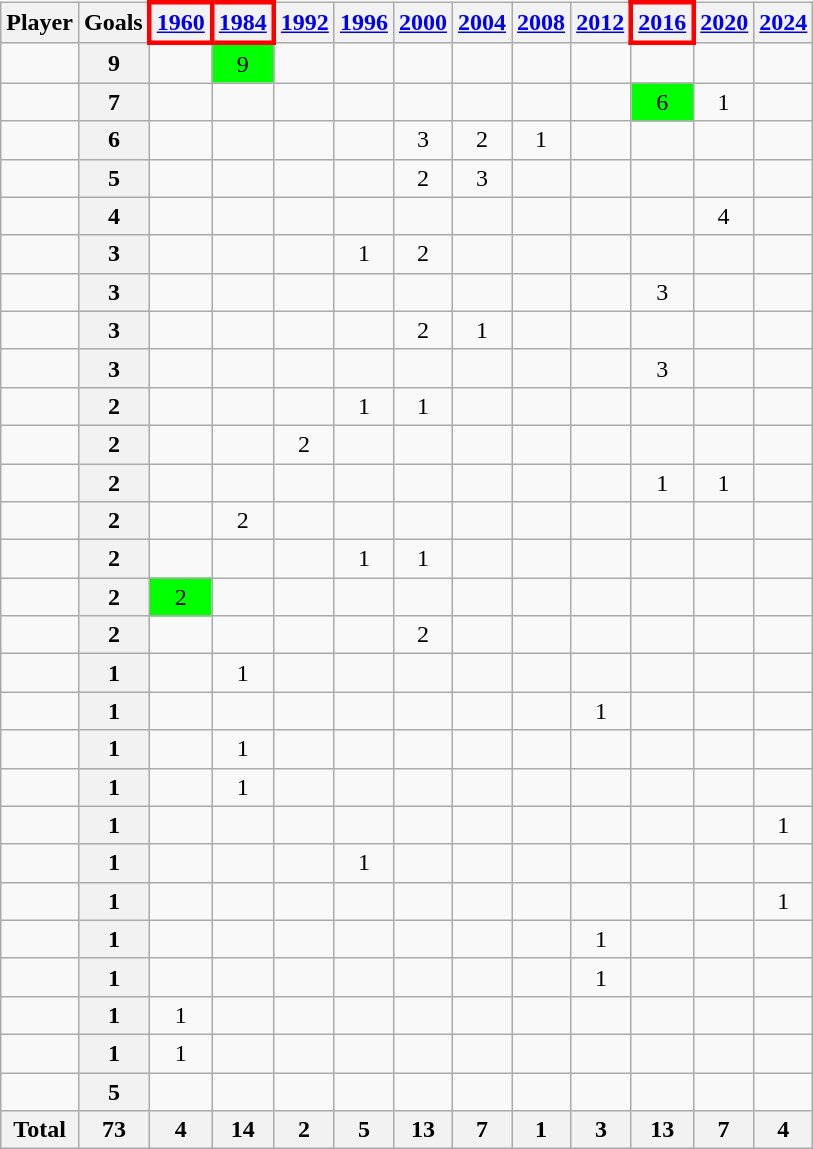<table class="wikitable sortable" style="text-align:center;">
<tr>
<th>Player</th>
<th>Goals</th>
<th style="border:3px solid red"><a href='#'>1960</a></th>
<th style="border:3px solid red"><a href='#'>1984</a></th>
<th><a href='#'>1992</a></th>
<th><a href='#'>1996</a></th>
<th><a href='#'>2000</a></th>
<th><a href='#'>2004</a></th>
<th><a href='#'>2008</a></th>
<th><a href='#'>2012</a></th>
<th style="border:3px solid red"><a href='#'>2016</a></th>
<th><a href='#'>2020</a></th>
<th><a href='#'>2024</a></th>
</tr>
<tr>
<td align="left"></td>
<th>9</th>
<td></td>
<td style="background:#00FF00">9</td>
<td></td>
<td></td>
<td></td>
<td></td>
<td></td>
<td></td>
<td></td>
<td></td>
<td></td>
</tr>
<tr>
<td align="left"></td>
<th>7</th>
<td></td>
<td></td>
<td></td>
<td></td>
<td></td>
<td></td>
<td></td>
<td></td>
<td style="background:#00FF00">6</td>
<td>1</td>
<td></td>
</tr>
<tr>
<td align="left"></td>
<th>6</th>
<td></td>
<td></td>
<td></td>
<td></td>
<td>3</td>
<td>2</td>
<td>1</td>
<td></td>
<td></td>
<td></td>
<td></td>
</tr>
<tr>
<td align="left"></td>
<th>5</th>
<td></td>
<td></td>
<td></td>
<td></td>
<td>2</td>
<td>3</td>
<td></td>
<td></td>
<td></td>
<td></td>
<td></td>
</tr>
<tr>
<td align="left"></td>
<th>4</th>
<td></td>
<td></td>
<td></td>
<td></td>
<td></td>
<td></td>
<td></td>
<td></td>
<td></td>
<td>4</td>
<td></td>
</tr>
<tr>
<td align="left"></td>
<th>3</th>
<td></td>
<td></td>
<td></td>
<td>1</td>
<td>2</td>
<td></td>
<td></td>
<td></td>
<td></td>
<td></td>
<td></td>
</tr>
<tr>
<td align="left"></td>
<th>3</th>
<td></td>
<td></td>
<td></td>
<td></td>
<td></td>
<td></td>
<td></td>
<td></td>
<td>3</td>
<td></td>
<td></td>
</tr>
<tr>
<td align="left"></td>
<th>3</th>
<td></td>
<td></td>
<td></td>
<td></td>
<td>2</td>
<td>1</td>
<td></td>
<td></td>
<td></td>
<td></td>
<td></td>
</tr>
<tr>
<td align="left"></td>
<th>3</th>
<td></td>
<td></td>
<td></td>
<td></td>
<td></td>
<td></td>
<td></td>
<td></td>
<td>3</td>
<td></td>
<td></td>
</tr>
<tr>
<td align="left"></td>
<th>2</th>
<td></td>
<td></td>
<td></td>
<td>1</td>
<td>1</td>
<td></td>
<td></td>
<td></td>
<td></td>
<td></td>
<td></td>
</tr>
<tr>
<td align="left"></td>
<th>2</th>
<td></td>
<td></td>
<td>2</td>
<td></td>
<td></td>
<td></td>
<td></td>
<td></td>
<td></td>
<td></td>
<td></td>
</tr>
<tr>
<td align="left"></td>
<th>2</th>
<td></td>
<td></td>
<td></td>
<td></td>
<td></td>
<td></td>
<td></td>
<td></td>
<td>1</td>
<td>1</td>
<td></td>
</tr>
<tr>
<td align="left"></td>
<th>2</th>
<td></td>
<td>2</td>
<td></td>
<td></td>
<td></td>
<td></td>
<td></td>
<td></td>
<td></td>
<td></td>
<td></td>
</tr>
<tr>
<td align="left"></td>
<th>2</th>
<td></td>
<td></td>
<td></td>
<td>1</td>
<td>1</td>
<td></td>
<td></td>
<td></td>
<td></td>
<td></td>
<td></td>
</tr>
<tr>
<td align="left"></td>
<th>2</th>
<td style="background:#00FF00">2</td>
<td></td>
<td></td>
<td></td>
<td></td>
<td></td>
<td></td>
<td></td>
<td></td>
<td></td>
<td></td>
</tr>
<tr>
<td align="left"></td>
<th>2</th>
<td></td>
<td></td>
<td></td>
<td></td>
<td>2</td>
<td></td>
<td></td>
<td></td>
<td></td>
<td></td>
<td></td>
</tr>
<tr>
<td align="left"></td>
<th>1</th>
<td></td>
<td>1</td>
<td></td>
<td></td>
<td></td>
<td></td>
<td></td>
<td></td>
<td></td>
<td></td>
<td></td>
</tr>
<tr>
<td align="left"></td>
<th>1</th>
<td></td>
<td></td>
<td></td>
<td></td>
<td></td>
<td></td>
<td></td>
<td>1</td>
<td></td>
<td></td>
<td></td>
</tr>
<tr>
<td align="left"></td>
<th>1</th>
<td></td>
<td>1</td>
<td></td>
<td></td>
<td></td>
<td></td>
<td></td>
<td></td>
<td></td>
<td></td>
<td></td>
</tr>
<tr>
<td align="left"></td>
<th>1</th>
<td></td>
<td>1</td>
<td></td>
<td></td>
<td></td>
<td></td>
<td></td>
<td></td>
<td></td>
<td></td>
<td></td>
</tr>
<tr>
<td align="left"></td>
<th>1</th>
<td></td>
<td></td>
<td></td>
<td></td>
<td></td>
<td></td>
<td></td>
<td></td>
<td></td>
<td></td>
<td>1</td>
</tr>
<tr>
<td align="left"></td>
<th>1</th>
<td></td>
<td></td>
<td></td>
<td>1</td>
<td></td>
<td></td>
<td></td>
<td></td>
<td></td>
<td></td>
<td></td>
</tr>
<tr>
<td align="left"></td>
<th>1</th>
<td></td>
<td></td>
<td></td>
<td></td>
<td></td>
<td></td>
<td></td>
<td></td>
<td></td>
<td></td>
<td>1</td>
</tr>
<tr>
<td align="left"></td>
<th>1</th>
<td></td>
<td></td>
<td></td>
<td></td>
<td></td>
<td></td>
<td></td>
<td>1</td>
<td></td>
<td></td>
<td></td>
</tr>
<tr>
<td align="left"></td>
<th>1</th>
<td></td>
<td></td>
<td></td>
<td></td>
<td></td>
<td></td>
<td></td>
<td>1</td>
<td></td>
<td></td>
<td></td>
</tr>
<tr>
<td align="left"></td>
<th>1</th>
<td>1</td>
<td></td>
<td></td>
<td></td>
<td></td>
<td></td>
<td></td>
<td></td>
<td></td>
<td></td>
<td></td>
</tr>
<tr>
<td align="left"></td>
<th>1</th>
<td>1</td>
<td></td>
<td></td>
<td></td>
<td></td>
<td></td>
<td></td>
<td></td>
<td></td>
<td></td>
<td></td>
</tr>
<tr>
<td align="left"></td>
<th>5</th>
<td></td>
<td></td>
<td></td>
<td></td>
<td></td>
<td></td>
<td></td>
<td></td>
<td></td>
<td></td>
<td></td>
</tr>
<tr class="sortbottom">
<th>Total</th>
<th>73</th>
<th>4</th>
<th>14</th>
<th>2</th>
<th>5</th>
<th>13</th>
<th>7</th>
<th>1</th>
<th>3</th>
<th>13</th>
<th>7</th>
<th>4</th>
</tr>
</table>
